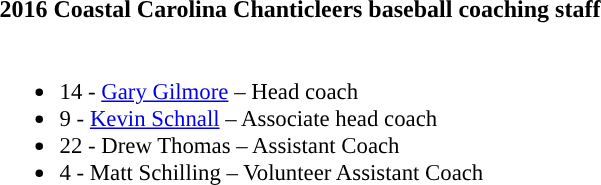<table class="toccolours">
<tr>
<th colspan=9>2016 Coastal Carolina Chanticleers baseball coaching staff</th>
</tr>
<tr>
<td style="text-align: left; font-size: 95%;" valign="top"><br><ul><li>14 - <a href='#'>Gary Gilmore</a> – Head coach</li><li>9 - <a href='#'>Kevin Schnall</a> – Associate head coach</li><li>22 - Drew Thomas – Assistant Coach</li><li>4 - Matt Schilling – Volunteer Assistant Coach</li></ul></td>
</tr>
</table>
